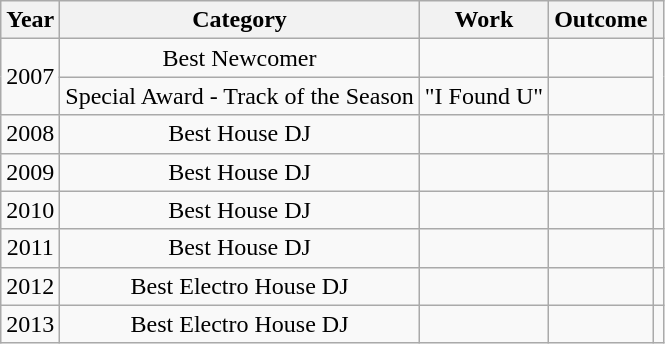<table class="wikitable plainrowheaders" style="text-align:center;">
<tr>
<th>Year</th>
<th>Category</th>
<th>Work</th>
<th>Outcome</th>
<th></th>
</tr>
<tr>
<td rowspan="2">2007</td>
<td>Best Newcomer</td>
<td></td>
<td></td>
<td rowspan="2"></td>
</tr>
<tr>
<td>Special Award - Track of the Season</td>
<td>"I Found U"</td>
<td></td>
</tr>
<tr>
<td>2008</td>
<td>Best House DJ</td>
<td></td>
<td></td>
<td></td>
</tr>
<tr>
<td>2009</td>
<td>Best House DJ</td>
<td></td>
<td></td>
<td></td>
</tr>
<tr>
<td>2010</td>
<td>Best House DJ</td>
<td></td>
<td></td>
<td></td>
</tr>
<tr>
<td>2011</td>
<td>Best House DJ</td>
<td></td>
<td></td>
<td></td>
</tr>
<tr>
<td>2012</td>
<td>Best Electro House DJ</td>
<td></td>
<td></td>
<td></td>
</tr>
<tr>
<td>2013</td>
<td>Best Electro House DJ</td>
<td></td>
<td></td>
<td></td>
</tr>
</table>
